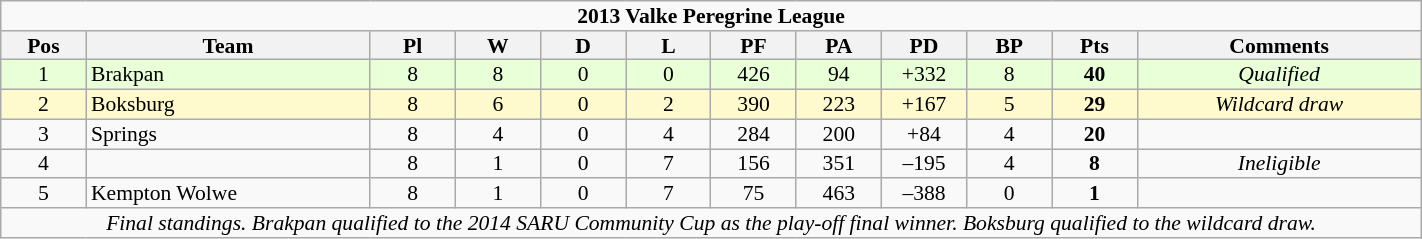<table class="wikitable"  style="text-align:center; line-height:90%; font-size:90%; width:75%;">
<tr>
<td colspan=12><strong>2013 Valke Peregrine League</strong></td>
</tr>
<tr>
<th style="width:6%;">Pos</th>
<th style="width:20%;">Team</th>
<th style="width:6%;">Pl</th>
<th style="width:6%;">W</th>
<th style="width:6%;">D</th>
<th style="width:6%;">L</th>
<th style="width:6%;">PF</th>
<th style="width:6%;">PA</th>
<th style="width:6%;">PD</th>
<th style="width:6%;">BP</th>
<th style="width:6%;">Pts</th>
<th style="width:20%;">Comments<br></th>
</tr>
<tr bgcolor="#E8FFD8">
<td>1</td>
<td style="text-align:left;">Brakpan</td>
<td>8</td>
<td>8</td>
<td>0</td>
<td>0</td>
<td>426</td>
<td>94</td>
<td>+332</td>
<td>8</td>
<td><strong>40</strong></td>
<td><em>Qualified</em></td>
</tr>
<tr bgcolor="#FFFACD">
<td>2</td>
<td style="text-align:left;">Boksburg</td>
<td>8</td>
<td>6</td>
<td>0</td>
<td>2</td>
<td>390</td>
<td>223</td>
<td>+167</td>
<td>5</td>
<td><strong>29</strong></td>
<td><em>Wildcard draw</em></td>
</tr>
<tr>
<td>3</td>
<td style="text-align:left;">Springs</td>
<td>8</td>
<td>4</td>
<td>0</td>
<td>4</td>
<td>284</td>
<td>200</td>
<td>+84</td>
<td>4</td>
<td><strong>20</strong></td>
<td></td>
</tr>
<tr>
<td>4</td>
<td style="text-align:left;"></td>
<td>8</td>
<td>1</td>
<td>0</td>
<td>7</td>
<td>156</td>
<td>351</td>
<td>–195</td>
<td>4</td>
<td><strong>8</strong></td>
<td><em>Ineligible</em></td>
</tr>
<tr>
<td>5</td>
<td style="text-align:left;">Kempton Wolwe</td>
<td>8</td>
<td>1</td>
<td>0</td>
<td>7</td>
<td>75</td>
<td>463</td>
<td>–388</td>
<td>0</td>
<td><strong>1</strong></td>
<td></td>
</tr>
<tr>
<td colspan=12><em>Final standings. Brakpan qualified to the 2014 SARU Community Cup as the play-off final winner. Boksburg qualified to the wildcard draw.</em></td>
</tr>
</table>
